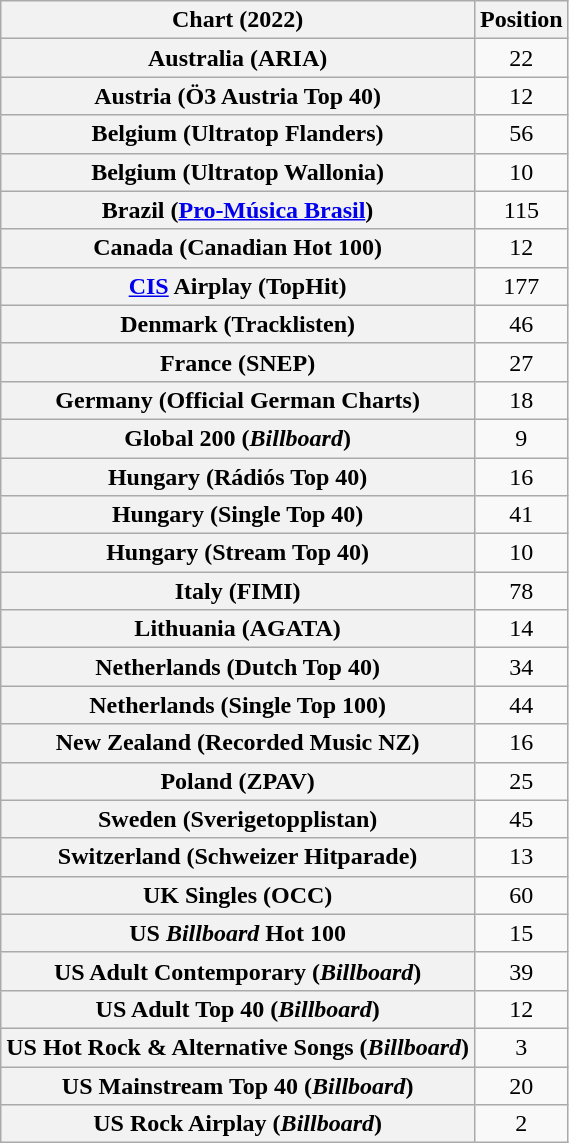<table class="wikitable sortable plainrowheaders" style="text-align:center">
<tr>
<th scope="col">Chart (2022)</th>
<th scope="col">Position</th>
</tr>
<tr>
<th scope="row">Australia (ARIA)</th>
<td>22</td>
</tr>
<tr>
<th scope="row">Austria (Ö3 Austria Top 40)</th>
<td>12</td>
</tr>
<tr>
<th scope="row">Belgium (Ultratop Flanders)</th>
<td>56</td>
</tr>
<tr>
<th scope="row">Belgium (Ultratop Wallonia)</th>
<td>10</td>
</tr>
<tr>
<th scope="row">Brazil (<a href='#'>Pro-Música Brasil</a>)</th>
<td>115</td>
</tr>
<tr>
<th scope="row">Canada (Canadian Hot 100)</th>
<td>12</td>
</tr>
<tr>
<th scope="row"><a href='#'>CIS</a> Airplay (TopHit)</th>
<td>177</td>
</tr>
<tr>
<th scope="row">Denmark (Tracklisten)</th>
<td>46</td>
</tr>
<tr>
<th scope="row">France (SNEP)</th>
<td>27</td>
</tr>
<tr>
<th scope="row">Germany (Official German Charts)</th>
<td>18</td>
</tr>
<tr>
<th scope="row">Global 200 (<em>Billboard</em>)</th>
<td>9</td>
</tr>
<tr>
<th scope="row">Hungary (Rádiós Top 40)</th>
<td>16</td>
</tr>
<tr>
<th scope="row">Hungary (Single Top 40)</th>
<td>41</td>
</tr>
<tr>
<th scope="row">Hungary (Stream Top 40)</th>
<td>10</td>
</tr>
<tr>
<th scope="row">Italy (FIMI)</th>
<td>78</td>
</tr>
<tr>
<th scope="row">Lithuania (AGATA)</th>
<td>14</td>
</tr>
<tr>
<th scope="row">Netherlands (Dutch Top 40)</th>
<td>34</td>
</tr>
<tr>
<th scope="row">Netherlands (Single Top 100)</th>
<td>44</td>
</tr>
<tr>
<th scope="row">New Zealand (Recorded Music NZ)</th>
<td>16</td>
</tr>
<tr>
<th scope="row">Poland (ZPAV)</th>
<td>25</td>
</tr>
<tr>
<th scope="row">Sweden (Sverigetopplistan)</th>
<td>45</td>
</tr>
<tr>
<th scope="row">Switzerland (Schweizer Hitparade)</th>
<td>13</td>
</tr>
<tr>
<th scope="row">UK Singles (OCC)</th>
<td>60</td>
</tr>
<tr>
<th scope="row">US <em>Billboard</em> Hot 100</th>
<td>15</td>
</tr>
<tr>
<th scope="row">US Adult Contemporary (<em>Billboard</em>)</th>
<td>39</td>
</tr>
<tr>
<th scope="row">US Adult Top 40 (<em>Billboard</em>)</th>
<td>12</td>
</tr>
<tr>
<th scope="row">US Hot Rock & Alternative Songs (<em>Billboard</em>)</th>
<td>3</td>
</tr>
<tr>
<th scope="row">US Mainstream Top 40 (<em>Billboard</em>)</th>
<td>20</td>
</tr>
<tr>
<th scope="row">US Rock Airplay (<em>Billboard</em>)</th>
<td>2</td>
</tr>
</table>
